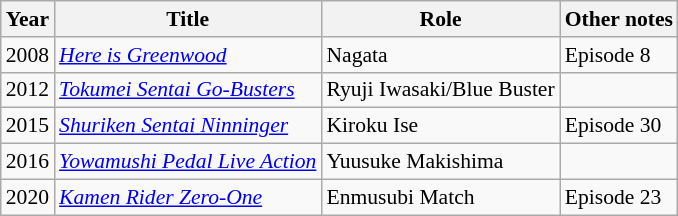<table class="wikitable" style="font-size: 90%;">
<tr>
<th>Year</th>
<th>Title</th>
<th>Role</th>
<th>Other notes</th>
</tr>
<tr>
<td>2008</td>
<td><em><a href='#'>Here is Greenwood</a></em></td>
<td>Nagata</td>
<td>Episode 8</td>
</tr>
<tr>
<td>2012</td>
<td><em><a href='#'>Tokumei Sentai Go-Busters</a></em></td>
<td>Ryuji Iwasaki/Blue Buster</td>
<td></td>
</tr>
<tr>
<td>2015</td>
<td><em><a href='#'>Shuriken Sentai Ninninger</a></em></td>
<td>Kiroku Ise</td>
<td>Episode 30</td>
</tr>
<tr>
<td>2016</td>
<td><em><a href='#'>Yowamushi Pedal Live Action</a></em></td>
<td>Yuusuke Makishima</td>
<td></td>
</tr>
<tr>
<td>2020</td>
<td><em><a href='#'>Kamen Rider Zero-One</a></em></td>
<td>Enmusubi Match</td>
<td>Episode 23</td>
</tr>
</table>
